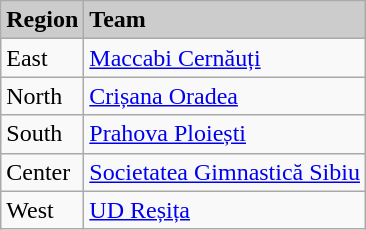<table class="wikitable">
<tr style="background:#ccc;font-weight:bold">
<td>Region</td>
<td>Team</td>
</tr>
<tr>
<td>East</td>
<td><a href='#'>Maccabi Cernăuți</a></td>
</tr>
<tr>
<td>North</td>
<td><a href='#'>Crișana Oradea</a></td>
</tr>
<tr>
<td>South</td>
<td><a href='#'>Prahova Ploiești</a></td>
</tr>
<tr>
<td>Center</td>
<td><a href='#'>Societatea Gimnastică Sibiu</a></td>
</tr>
<tr>
<td>West</td>
<td><a href='#'>UD Reșița</a></td>
</tr>
</table>
